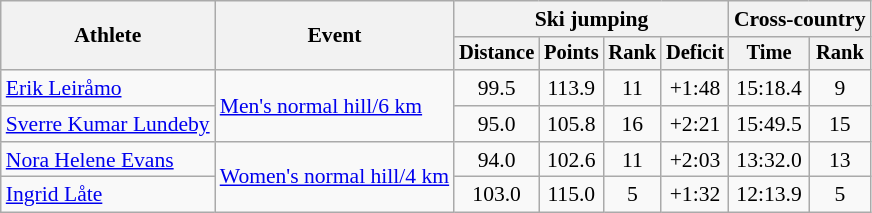<table class="wikitable" style="font-size:90%">
<tr>
<th rowspan="2">Athlete</th>
<th rowspan="2">Event</th>
<th colspan="4">Ski jumping</th>
<th colspan="2">Cross-country</th>
</tr>
<tr style="font-size:95%">
<th>Distance</th>
<th>Points</th>
<th>Rank</th>
<th>Deficit</th>
<th>Time</th>
<th>Rank</th>
</tr>
<tr align=center>
<td align=left><a href='#'>Erik Leiråmo</a></td>
<td align=left rowspan=2><a href='#'>Men's normal hill/6 km</a></td>
<td>99.5</td>
<td>113.9</td>
<td>11</td>
<td>+1:48</td>
<td>15:18.4</td>
<td>9</td>
</tr>
<tr align=center>
<td align=left><a href='#'>Sverre Kumar Lundeby</a></td>
<td>95.0</td>
<td>105.8</td>
<td>16</td>
<td>+2:21</td>
<td>15:49.5</td>
<td>15</td>
</tr>
<tr align=center>
<td align=left><a href='#'>Nora Helene Evans</a></td>
<td align=left rowspan=2><a href='#'>Women's normal hill/4 km</a></td>
<td>94.0</td>
<td>102.6</td>
<td>11</td>
<td>+2:03</td>
<td>13:32.0</td>
<td>13</td>
</tr>
<tr align=center>
<td align=left><a href='#'>Ingrid Låte</a></td>
<td>103.0</td>
<td>115.0</td>
<td>5</td>
<td>+1:32</td>
<td>12:13.9</td>
<td>5</td>
</tr>
</table>
